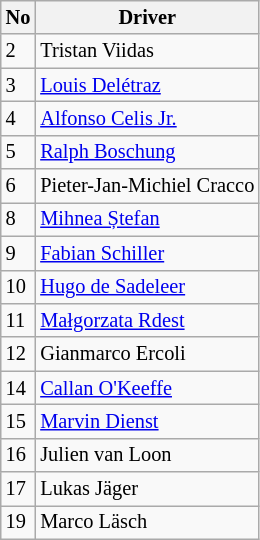<table class="wikitable" style="font-size: 85%;">
<tr>
<th>No</th>
<th>Driver</th>
</tr>
<tr>
<td>2</td>
<td> Tristan Viidas</td>
</tr>
<tr>
<td>3</td>
<td> <a href='#'>Louis Delétraz</a></td>
</tr>
<tr>
<td>4</td>
<td> <a href='#'>Alfonso Celis Jr.</a></td>
</tr>
<tr>
<td>5</td>
<td> <a href='#'>Ralph Boschung</a></td>
</tr>
<tr>
<td>6</td>
<td> Pieter-Jan-Michiel Cracco</td>
</tr>
<tr>
<td>8</td>
<td> <a href='#'>Mihnea Ștefan</a></td>
</tr>
<tr>
<td>9</td>
<td> <a href='#'>Fabian Schiller</a></td>
</tr>
<tr>
<td>10</td>
<td> <a href='#'>Hugo de Sadeleer</a></td>
</tr>
<tr>
<td>11</td>
<td> <a href='#'>Małgorzata Rdest</a></td>
</tr>
<tr>
<td>12</td>
<td> Gianmarco Ercoli</td>
</tr>
<tr>
<td>14</td>
<td> <a href='#'>Callan O'Keeffe</a></td>
</tr>
<tr>
<td>15</td>
<td> <a href='#'>Marvin Dienst</a></td>
</tr>
<tr>
<td>16</td>
<td> Julien van Loon</td>
</tr>
<tr>
<td>17</td>
<td> Lukas Jäger</td>
</tr>
<tr>
<td>19</td>
<td> Marco Läsch</td>
</tr>
</table>
